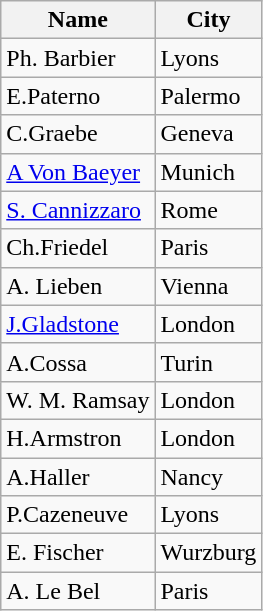<table class="wikitable">
<tr>
<th>Name</th>
<th>City</th>
</tr>
<tr>
<td>Ph. Barbier</td>
<td>Lyons</td>
</tr>
<tr>
<td>E.Paterno</td>
<td>Palermo</td>
</tr>
<tr>
<td>C.Graebe</td>
<td>Geneva</td>
</tr>
<tr>
<td><a href='#'>A Von Baeyer</a></td>
<td>Munich</td>
</tr>
<tr>
<td><a href='#'>S. Cannizzaro</a></td>
<td>Rome</td>
</tr>
<tr>
<td>Ch.Friedel</td>
<td>Paris</td>
</tr>
<tr>
<td>A. Lieben</td>
<td>Vienna</td>
</tr>
<tr>
<td><a href='#'>J.Gladstone</a></td>
<td>London</td>
</tr>
<tr>
<td>A.Cossa</td>
<td>Turin</td>
</tr>
<tr>
<td>W. M. Ramsay</td>
<td>London</td>
</tr>
<tr>
<td>H.Armstron</td>
<td>London</td>
</tr>
<tr>
<td>A.Haller</td>
<td>Nancy</td>
</tr>
<tr>
<td>P.Cazeneuve</td>
<td>Lyons</td>
</tr>
<tr>
<td>E. Fischer</td>
<td>Wurzburg</td>
</tr>
<tr>
<td>A. Le Bel</td>
<td>Paris</td>
</tr>
</table>
